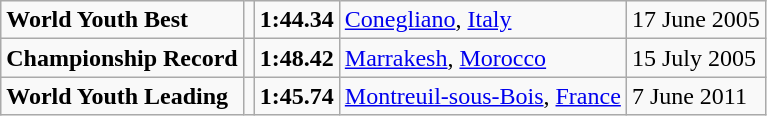<table class="wikitable">
<tr>
<td><strong>World Youth Best</strong></td>
<td></td>
<td><strong>1:44.34</strong></td>
<td><a href='#'>Conegliano</a>, <a href='#'>Italy</a></td>
<td>17 June 2005</td>
</tr>
<tr>
<td><strong>Championship Record</strong></td>
<td></td>
<td><strong>1:48.42</strong></td>
<td><a href='#'>Marrakesh</a>, <a href='#'>Morocco</a></td>
<td>15 July 2005</td>
</tr>
<tr>
<td><strong>World Youth Leading</strong></td>
<td></td>
<td><strong>1:45.74</strong></td>
<td><a href='#'>Montreuil-sous-Bois</a>, <a href='#'>France</a></td>
<td>7 June 2011</td>
</tr>
</table>
